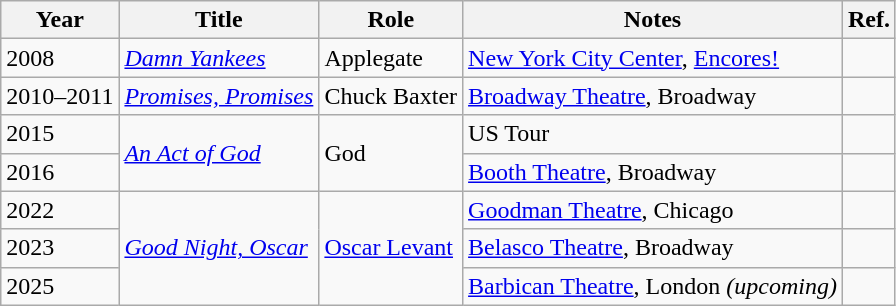<table class="wikitable unsortable">
<tr>
<th>Year</th>
<th>Title</th>
<th>Role</th>
<th>Notes</th>
<th>Ref.</th>
</tr>
<tr>
<td>2008</td>
<td><em><a href='#'>Damn Yankees</a></em></td>
<td>Applegate</td>
<td><a href='#'>New York City Center</a>, <a href='#'>Encores!</a></td>
<td></td>
</tr>
<tr>
<td>2010–2011</td>
<td><em><a href='#'>Promises, Promises</a></em></td>
<td>Chuck Baxter</td>
<td><a href='#'>Broadway Theatre</a>, Broadway</td>
<td></td>
</tr>
<tr>
<td>2015</td>
<td rowspan=2><em><a href='#'>An Act of God</a></em></td>
<td rowspan=2>God</td>
<td>US Tour</td>
<td></td>
</tr>
<tr>
<td>2016</td>
<td><a href='#'>Booth Theatre</a>, Broadway</td>
<td></td>
</tr>
<tr>
<td>2022</td>
<td rowspan=3><em><a href='#'>Good Night, Oscar</a></em></td>
<td rowspan=3><a href='#'>Oscar Levant</a></td>
<td><a href='#'>Goodman Theatre</a>, Chicago</td>
<td></td>
</tr>
<tr>
<td>2023</td>
<td><a href='#'>Belasco Theatre</a>, Broadway</td>
<td></td>
</tr>
<tr>
<td>2025</td>
<td><a href='#'>Barbican Theatre</a>, London <em>(upcoming)</em></td>
<td></td>
</tr>
</table>
